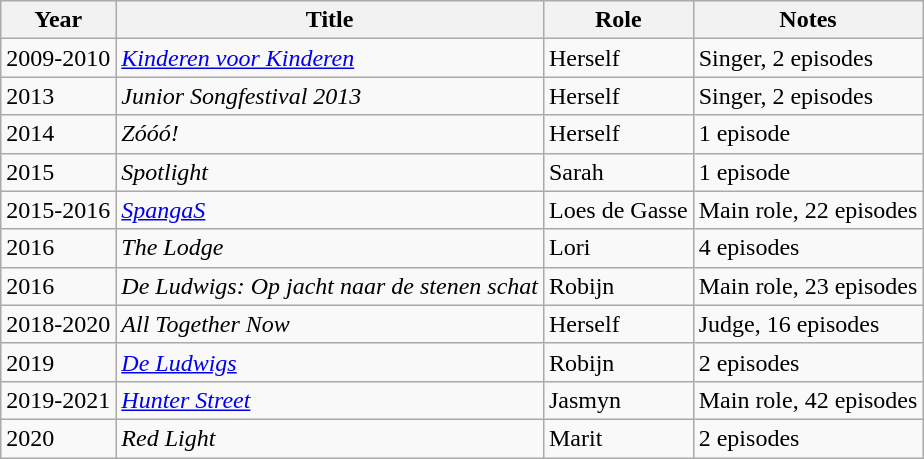<table class="wikitable sortable">
<tr>
<th>Year</th>
<th>Title</th>
<th>Role</th>
<th class="unsortable">Notes</th>
</tr>
<tr>
<td>2009-2010</td>
<td><em><a href='#'>Kinderen voor Kinderen</a></em></td>
<td>Herself</td>
<td>Singer, 2 episodes</td>
</tr>
<tr>
<td>2013</td>
<td><em>Junior Songfestival 2013</em></td>
<td>Herself</td>
<td>Singer, 2 episodes</td>
</tr>
<tr>
<td>2014</td>
<td><em>Zóóó!</em></td>
<td>Herself</td>
<td>1 episode</td>
</tr>
<tr>
<td>2015</td>
<td><em>Spotlight</em></td>
<td>Sarah</td>
<td>1 episode</td>
</tr>
<tr>
<td>2015-2016</td>
<td><em><a href='#'>SpangaS</a></em></td>
<td>Loes de Gasse</td>
<td>Main role, 22 episodes</td>
</tr>
<tr>
<td>2016</td>
<td><em>The Lodge</em></td>
<td>Lori</td>
<td>4 episodes</td>
</tr>
<tr>
<td>2016</td>
<td><em>De Ludwigs: Op jacht naar de stenen schat</em></td>
<td>Robijn</td>
<td>Main role, 23 episodes</td>
</tr>
<tr>
<td>2018-2020</td>
<td><em>All Together Now</em></td>
<td>Herself</td>
<td>Judge, 16 episodes</td>
</tr>
<tr>
<td>2019</td>
<td><em><a href='#'>De Ludwigs</a></em></td>
<td>Robijn</td>
<td>2 episodes</td>
</tr>
<tr>
<td>2019-2021</td>
<td><em><a href='#'>Hunter Street</a></em></td>
<td>Jasmyn</td>
<td>Main role, 42 episodes</td>
</tr>
<tr>
<td>2020</td>
<td><em>Red Light</em></td>
<td>Marit</td>
<td>2 episodes</td>
</tr>
</table>
